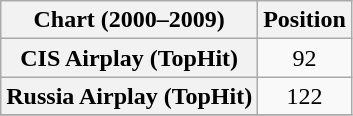<table class="wikitable plainrowheaders" style="text-align:center">
<tr>
<th>Chart (2000–2009)</th>
<th>Position</th>
</tr>
<tr>
<th scope="row">CIS Airplay (TopHit)</th>
<td>92</td>
</tr>
<tr>
<th scope="row">Russia Airplay (TopHit)</th>
<td>122</td>
</tr>
<tr>
</tr>
</table>
